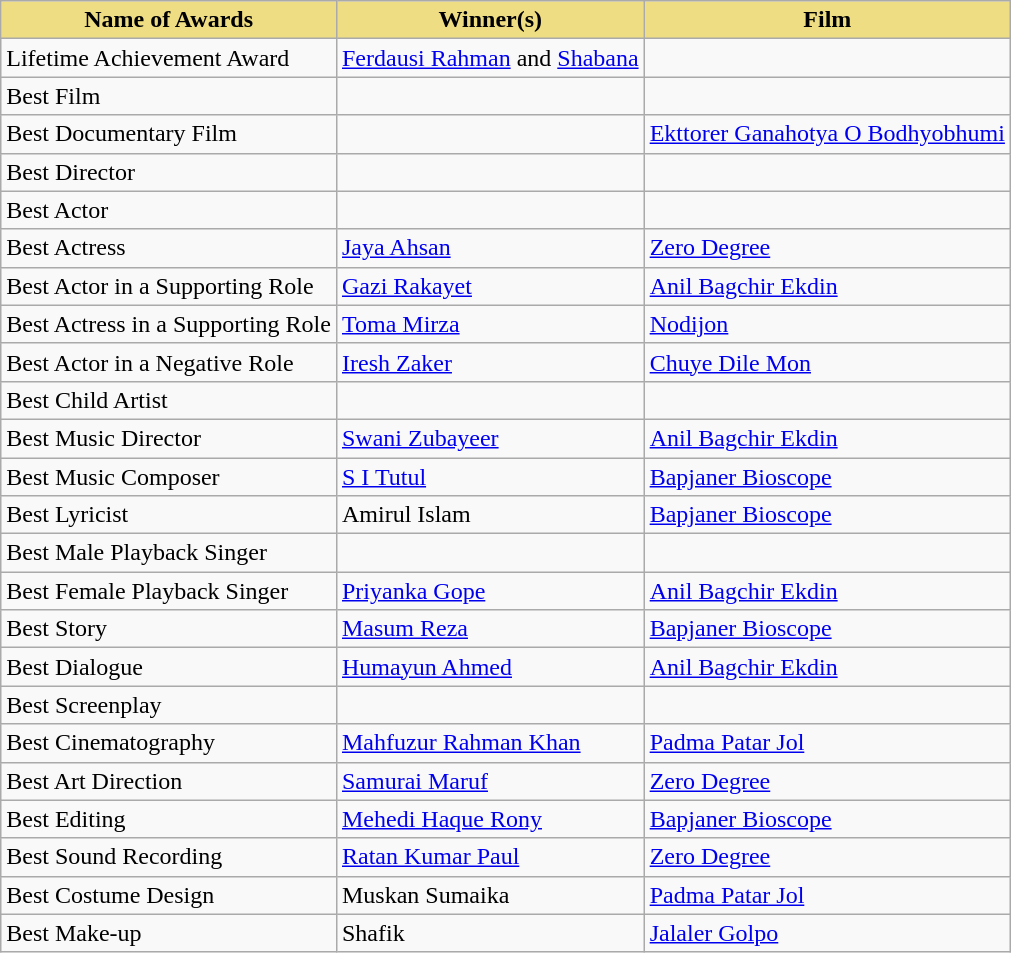<table class="wikitable sortable collapsible">
<tr>
<th style="background:#EEDD82;">Name of Awards</th>
<th style="background:#EEDD82;">Winner(s)</th>
<th style="background:#EEDD82;">Film</th>
</tr>
<tr>
<td>Lifetime Achievement Award</td>
<td><a href='#'>Ferdausi Rahman</a> and <a href='#'>Shabana</a></td>
<td></td>
</tr>
<tr>
<td>Best Film</td>
<td></td>
<td></td>
</tr>
<tr>
<td>Best Documentary Film</td>
<td></td>
<td><a href='#'>Ekttorer Ganahotya O Bodhyobhumi</a></td>
</tr>
<tr>
<td>Best Director</td>
<td></td>
<td></td>
</tr>
<tr>
<td>Best Actor</td>
<td></td>
<td></td>
</tr>
<tr>
<td>Best Actress</td>
<td><a href='#'>Jaya Ahsan</a></td>
<td><a href='#'>Zero Degree</a></td>
</tr>
<tr>
<td>Best Actor in a Supporting Role</td>
<td><a href='#'>Gazi Rakayet</a></td>
<td><a href='#'>Anil Bagchir Ekdin</a></td>
</tr>
<tr>
<td>Best Actress in a Supporting Role</td>
<td><a href='#'>Toma Mirza</a></td>
<td><a href='#'>Nodijon</a></td>
</tr>
<tr>
<td>Best Actor in a Negative Role</td>
<td><a href='#'>Iresh Zaker</a></td>
<td><a href='#'>Chuye Dile Mon</a></td>
</tr>
<tr>
<td>Best Child Artist</td>
<td></td>
<td></td>
</tr>
<tr>
<td>Best Music Director</td>
<td><a href='#'>Swani Zubayeer</a></td>
<td><a href='#'>Anil Bagchir Ekdin</a></td>
</tr>
<tr>
<td>Best Music Composer</td>
<td><a href='#'>S I Tutul</a></td>
<td><a href='#'>Bapjaner Bioscope</a></td>
</tr>
<tr>
<td>Best Lyricist</td>
<td>Amirul Islam</td>
<td><a href='#'>Bapjaner Bioscope</a></td>
</tr>
<tr>
<td>Best Male Playback Singer</td>
<td></td>
<td></td>
</tr>
<tr>
<td>Best Female Playback Singer</td>
<td><a href='#'>Priyanka Gope</a></td>
<td><a href='#'>Anil Bagchir Ekdin</a></td>
</tr>
<tr>
<td>Best Story</td>
<td><a href='#'>Masum Reza</a></td>
<td><a href='#'>Bapjaner Bioscope</a></td>
</tr>
<tr>
<td>Best Dialogue</td>
<td><a href='#'>Humayun Ahmed</a></td>
<td><a href='#'>Anil Bagchir Ekdin</a></td>
</tr>
<tr>
<td>Best Screenplay</td>
<td></td>
<td></td>
</tr>
<tr>
<td>Best Cinematography</td>
<td><a href='#'>Mahfuzur Rahman Khan</a></td>
<td><a href='#'>Padma Patar Jol</a></td>
</tr>
<tr>
<td>Best Art Direction</td>
<td><a href='#'>Samurai Maruf</a></td>
<td><a href='#'>Zero Degree</a></td>
</tr>
<tr>
<td>Best Editing</td>
<td><a href='#'>Mehedi Haque Rony</a></td>
<td><a href='#'>Bapjaner Bioscope</a></td>
</tr>
<tr>
<td>Best Sound Recording</td>
<td><a href='#'>Ratan Kumar Paul</a></td>
<td><a href='#'>Zero Degree</a></td>
</tr>
<tr>
<td>Best Costume Design</td>
<td>Muskan Sumaika</td>
<td><a href='#'>Padma Patar Jol</a></td>
</tr>
<tr>
<td>Best Make-up</td>
<td>Shafik</td>
<td><a href='#'>Jalaler Golpo</a></td>
</tr>
</table>
